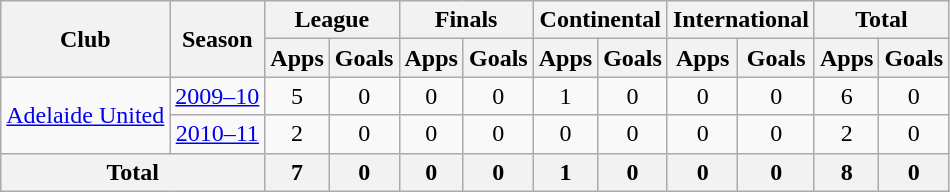<table class="wikitable" style="text-align: center;">
<tr>
<th rowspan="2">Club</th>
<th rowspan="2">Season</th>
<th colspan="2">League</th>
<th colspan="2">Finals</th>
<th colspan="2">Continental</th>
<th colspan="2">International</th>
<th colspan="2">Total</th>
</tr>
<tr>
<th>Apps</th>
<th>Goals</th>
<th>Apps</th>
<th>Goals</th>
<th>Apps</th>
<th>Goals</th>
<th>Apps</th>
<th>Goals</th>
<th>Apps</th>
<th>Goals</th>
</tr>
<tr>
<td rowspan="2"><a href='#'>Adelaide United</a></td>
<td><a href='#'>2009–10</a></td>
<td>5</td>
<td>0</td>
<td>0</td>
<td>0</td>
<td>1</td>
<td>0</td>
<td>0</td>
<td>0</td>
<td>6</td>
<td>0</td>
</tr>
<tr>
<td><a href='#'>2010–11</a></td>
<td>2</td>
<td>0</td>
<td>0</td>
<td>0</td>
<td>0</td>
<td>0</td>
<td>0</td>
<td>0</td>
<td>2</td>
<td>0</td>
</tr>
<tr>
<th colspan="2">Total</th>
<th>7</th>
<th>0</th>
<th>0</th>
<th>0</th>
<th>1</th>
<th>0</th>
<th>0</th>
<th>0</th>
<th>8</th>
<th>0</th>
</tr>
</table>
